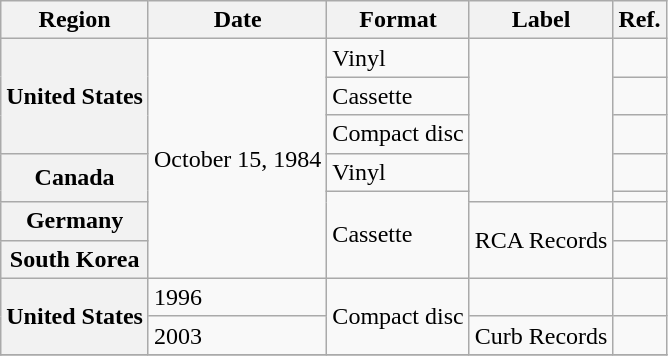<table class="wikitable plainrowheaders">
<tr>
<th scope="col">Region</th>
<th scope="col">Date</th>
<th scope="col">Format</th>
<th scope="col">Label</th>
<th scope="col">Ref.</th>
</tr>
<tr>
<th scope="row" rowspan="3">United States</th>
<td rowspan="7">October 15, 1984</td>
<td>Vinyl</td>
<td rowspan="5"></td>
<td></td>
</tr>
<tr>
<td>Cassette</td>
<td></td>
</tr>
<tr>
<td>Compact disc</td>
<td></td>
</tr>
<tr>
<th scope="row" rowspan="2">Canada</th>
<td>Vinyl</td>
<td></td>
</tr>
<tr>
<td rowspan="3">Cassette</td>
<td></td>
</tr>
<tr>
<th scope="row">Germany</th>
<td rowspan="2">RCA Records</td>
<td></td>
</tr>
<tr>
<th scope="row">South Korea</th>
<td></td>
</tr>
<tr>
<th scope="row" rowspan="2">United States</th>
<td>1996</td>
<td rowspan="2">Compact disc</td>
<td></td>
<td></td>
</tr>
<tr>
<td>2003</td>
<td>Curb Records</td>
<td></td>
</tr>
<tr>
</tr>
</table>
